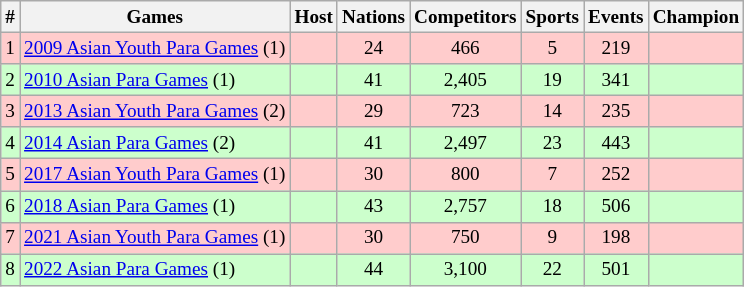<table class="wikitable sortable" style="text-align:center; font-size:80%;">
<tr>
<th>#</th>
<th>Games</th>
<th>Host</th>
<th>Nations</th>
<th>Competitors</th>
<th>Sports</th>
<th>Events</th>
<th>Champion</th>
</tr>
<tr bgcolor=#FFCCCC>
<td>1</td>
<td align=left><a href='#'>2009 Asian Youth Para Games</a> (1)</td>
<td align=left></td>
<td>24</td>
<td>466</td>
<td>5</td>
<td>219</td>
<td align=left></td>
</tr>
<tr bgcolor=#CCFFCC>
<td>2</td>
<td align=left><a href='#'>2010 Asian Para Games</a> (1)</td>
<td align=left></td>
<td>41</td>
<td>2,405</td>
<td>19</td>
<td>341</td>
<td align=left></td>
</tr>
<tr bgcolor=#FFCCCC>
<td>3</td>
<td align=left><a href='#'>2013 Asian Youth Para Games</a> (2)</td>
<td align=left></td>
<td>29</td>
<td>723</td>
<td>14</td>
<td>235</td>
<td align=left></td>
</tr>
<tr bgcolor=#CCFFCC>
<td>4</td>
<td align=left><a href='#'>2014 Asian Para Games</a> (2)</td>
<td align=left></td>
<td>41</td>
<td>2,497</td>
<td>23</td>
<td>443</td>
<td align=left></td>
</tr>
<tr bgcolor=#FFCCCC>
<td>5</td>
<td align=left><a href='#'>2017 Asian Youth Para Games</a> (1)</td>
<td align=left></td>
<td>30</td>
<td>800</td>
<td>7</td>
<td>252</td>
<td align=left></td>
</tr>
<tr bgcolor=#CCFFCC>
<td>6</td>
<td align=left><a href='#'>2018 Asian Para Games</a> (1)</td>
<td align=left></td>
<td>43</td>
<td>2,757</td>
<td>18</td>
<td>506</td>
<td align=left></td>
</tr>
<tr bgcolor=#FFCCCC>
<td>7</td>
<td align=left><a href='#'>2021 Asian Youth Para Games</a> (1)</td>
<td align=left></td>
<td>30</td>
<td>750</td>
<td>9</td>
<td>198</td>
<td align=left></td>
</tr>
<tr bgcolor=#CCFFCC>
<td>8</td>
<td align=left><a href='#'>2022 Asian Para Games</a> (1)</td>
<td align=left></td>
<td>44</td>
<td>3,100</td>
<td>22</td>
<td>501</td>
<td align=left></td>
</tr>
</table>
